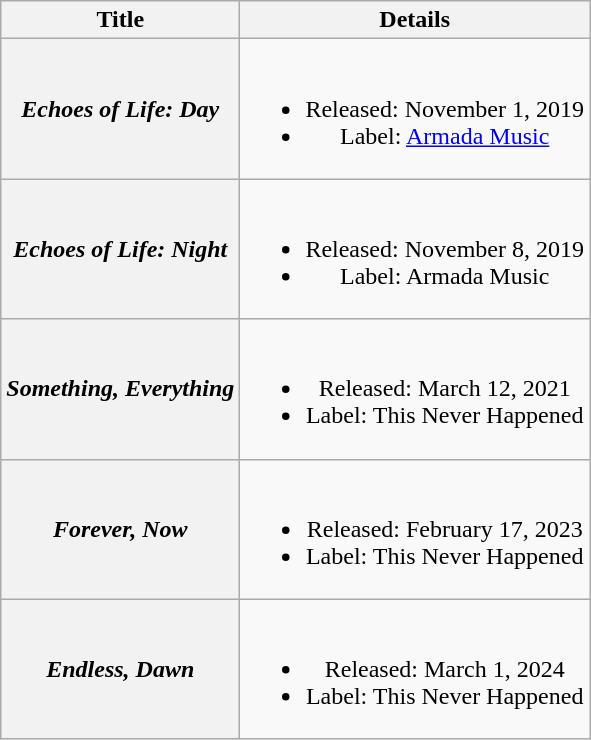<table class="wikitable plainrowheaders" style="text-align:center;">
<tr>
<th scope="col">Title</th>
<th scope="col">Details</th>
</tr>
<tr>
<th scope="row"><em>Echoes of Life: Day</em></th>
<td><br><ul><li>Released: November 1, 2019</li><li>Label: <a href='#'>Armada Music</a></li></ul></td>
</tr>
<tr>
<th scope="row"><em>Echoes of Life: Night</em></th>
<td><br><ul><li>Released: November 8, 2019</li><li>Label: Armada Music</li></ul></td>
</tr>
<tr>
<th scope="row"><em>Something, Everything</em></th>
<td><br><ul><li>Released: March 12, 2021</li><li>Label: This Never Happened</li></ul></td>
</tr>
<tr>
<th scope="row"><em>Forever, Now</em></th>
<td><br><ul><li>Released: February 17, 2023</li><li>Label: This Never Happened</li></ul></td>
</tr>
<tr>
<th scope="row"><em>Endless, Dawn</em></th>
<td><br><ul><li>Released: March 1, 2024</li><li>Label: This Never Happened</li></ul></td>
</tr>
</table>
